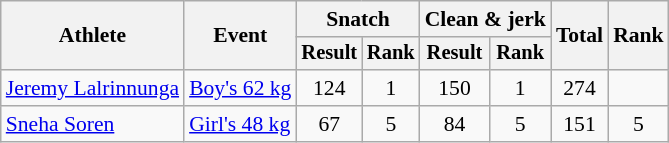<table class=wikitable style="text-align:center; font-size:90%">
<tr>
<th rowspan="2">Athlete</th>
<th rowspan="2">Event</th>
<th colspan="2">Snatch</th>
<th colspan="2">Clean & jerk</th>
<th rowspan="2">Total</th>
<th rowspan="2">Rank</th>
</tr>
<tr style="font-size:95%">
<th>Result</th>
<th>Rank</th>
<th>Result</th>
<th>Rank</th>
</tr>
<tr>
<td align=left><a href='#'>Jeremy Lalrinnunga</a></td>
<td align=left><a href='#'>Boy's 62 kg</a></td>
<td>124</td>
<td>1</td>
<td>150</td>
<td>1</td>
<td>274</td>
<td></td>
</tr>
<tr>
<td align=left><a href='#'>Sneha Soren</a></td>
<td align=left><a href='#'>Girl's 48 kg</a></td>
<td>67</td>
<td>5</td>
<td>84</td>
<td>5</td>
<td>151</td>
<td>5</td>
</tr>
</table>
